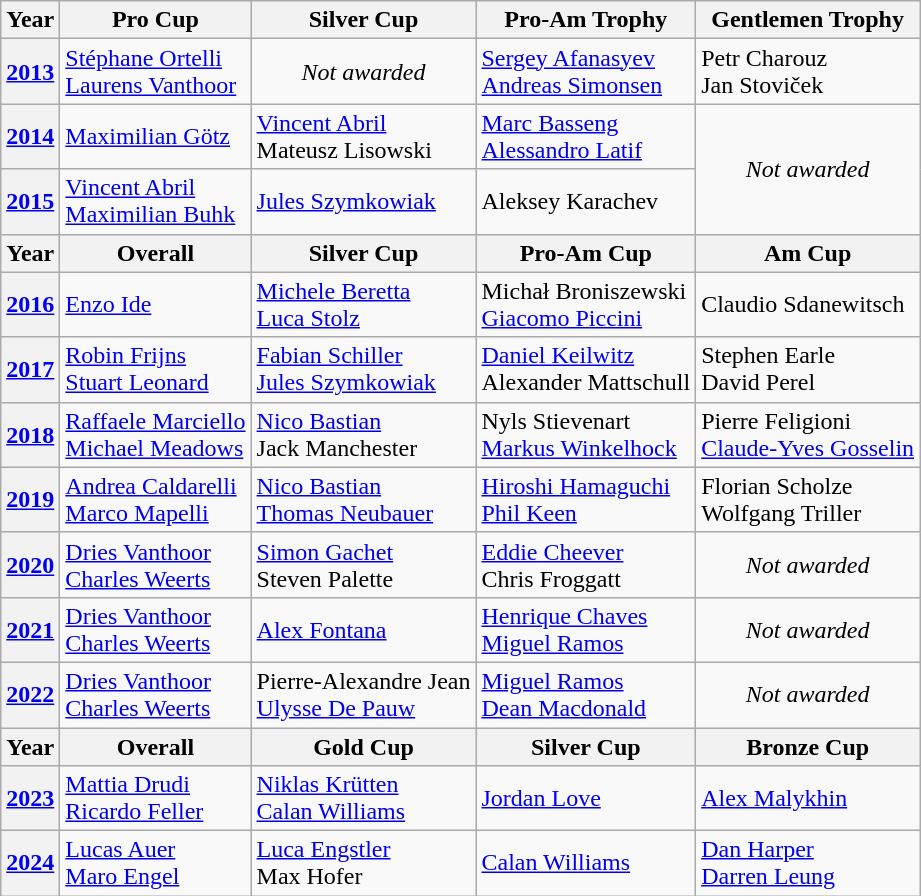<table class="wikitable">
<tr>
<th>Year</th>
<th>Pro Cup</th>
<th>Silver Cup</th>
<th>Pro-Am Trophy</th>
<th>Gentlemen Trophy</th>
</tr>
<tr>
<th><a href='#'>2013</a></th>
<td> <a href='#'>Stéphane Ortelli</a><br> <a href='#'>Laurens Vanthoor</a></td>
<td align=center><em>Not awarded</em></td>
<td> <a href='#'>Sergey Afanasyev</a><br> <a href='#'>Andreas Simonsen</a></td>
<td> Petr Charouz<br> Jan Stoviček</td>
</tr>
<tr>
<th><a href='#'>2014</a></th>
<td> <a href='#'>Maximilian Götz</a></td>
<td> <a href='#'>Vincent Abril</a><br> Mateusz Lisowski</td>
<td> <a href='#'>Marc Basseng</a><br> <a href='#'>Alessandro Latif</a></td>
<td rowspan=2 align=center><em>Not awarded</em></td>
</tr>
<tr>
<th><a href='#'>2015</a></th>
<td> <a href='#'>Vincent Abril</a><br> <a href='#'>Maximilian Buhk</a></td>
<td> <a href='#'>Jules Szymkowiak</a></td>
<td> Aleksey Karachev</td>
</tr>
<tr>
<th>Year</th>
<th>Overall</th>
<th>Silver Cup</th>
<th>Pro-Am Cup</th>
<th>Am Cup</th>
</tr>
<tr>
<th><a href='#'>2016</a></th>
<td> <a href='#'>Enzo Ide</a></td>
<td> <a href='#'>Michele Beretta</a><br> <a href='#'>Luca Stolz</a></td>
<td> Michał Broniszewski<br> <a href='#'>Giacomo Piccini</a></td>
<td> Claudio Sdanewitsch</td>
</tr>
<tr>
<th><a href='#'>2017</a></th>
<td> <a href='#'>Robin Frijns</a><br> <a href='#'>Stuart Leonard</a></td>
<td> <a href='#'>Fabian Schiller</a><br> <a href='#'>Jules Szymkowiak</a></td>
<td> <a href='#'>Daniel Keilwitz</a><br> Alexander Mattschull</td>
<td> Stephen Earle<br> David Perel</td>
</tr>
<tr>
<th><a href='#'>2018</a></th>
<td> <a href='#'>Raffaele Marciello</a><br> <a href='#'>Michael Meadows</a></td>
<td> <a href='#'>Nico Bastian</a><br> Jack Manchester</td>
<td> Nyls Stievenart<br> <a href='#'>Markus Winkelhock</a></td>
<td> Pierre Feligioni<br> <a href='#'>Claude-Yves Gosselin</a></td>
</tr>
<tr>
<th><a href='#'>2019</a></th>
<td> <a href='#'>Andrea Caldarelli</a><br> <a href='#'>Marco Mapelli</a></td>
<td> <a href='#'>Nico Bastian</a><br> <a href='#'>Thomas Neubauer</a></td>
<td> <a href='#'>Hiroshi Hamaguchi</a><br> <a href='#'>Phil Keen</a></td>
<td> Florian Scholze<br> Wolfgang Triller</td>
</tr>
<tr>
<th><a href='#'>2020</a></th>
<td> <a href='#'>Dries Vanthoor</a><br> <a href='#'>Charles Weerts</a></td>
<td> <a href='#'>Simon Gachet</a><br> Steven Palette</td>
<td> <a href='#'>Eddie Cheever</a><br> Chris Froggatt</td>
<td align=center><em>Not awarded</em></td>
</tr>
<tr>
<th><a href='#'>2021</a></th>
<td> <a href='#'>Dries Vanthoor</a><br> <a href='#'>Charles Weerts</a></td>
<td> <a href='#'>Alex Fontana</a></td>
<td> <a href='#'>Henrique Chaves</a><br> <a href='#'>Miguel Ramos</a></td>
<td align=center><em>Not awarded</em></td>
</tr>
<tr>
<th><a href='#'>2022</a></th>
<td> <a href='#'>Dries Vanthoor</a><br> <a href='#'>Charles Weerts</a></td>
<td> Pierre-Alexandre Jean<br> <a href='#'>Ulysse De Pauw</a></td>
<td> <a href='#'>Miguel Ramos</a><br> <a href='#'>Dean Macdonald</a></td>
<td align=center><em>Not awarded</em></td>
</tr>
<tr>
<th>Year</th>
<th>Overall</th>
<th>Gold Cup</th>
<th>Silver Cup</th>
<th>Bronze Cup</th>
</tr>
<tr>
<th><a href='#'>2023</a></th>
<td> <a href='#'>Mattia Drudi</a><br> <a href='#'>Ricardo Feller</a></td>
<td> <a href='#'>Niklas Krütten</a><br> <a href='#'>Calan Williams</a></td>
<td> <a href='#'>Jordan Love</a></td>
<td> <a href='#'>Alex Malykhin</a></td>
</tr>
<tr>
<th><a href='#'>2024</a></th>
<td> <a href='#'>Lucas Auer</a><br> <a href='#'>Maro Engel</a></td>
<td> <a href='#'>Luca Engstler</a><br> Max Hofer</td>
<td> <a href='#'>Calan Williams</a></td>
<td> <a href='#'>Dan Harper</a><br> <a href='#'>Darren Leung</a></td>
</tr>
</table>
